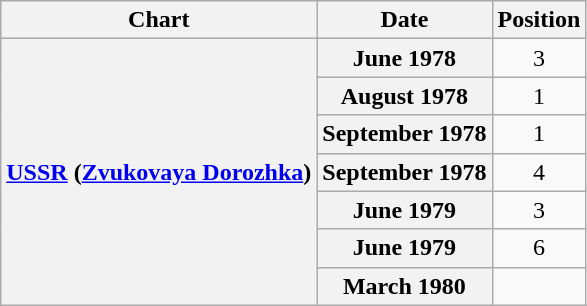<table class="wikitable plainrowheaders sortable" style="text-align:center;">
<tr>
<th scope="col">Chart</th>
<th scope="col">Date</th>
<th scope="col">Position</th>
</tr>
<tr>
<th scope="row" rowspan="7"><a href='#'>USSR</a> (<a href='#'>Zvukovaya Dorozhka</a>)</th>
<th scope="row">June 1978</th>
<td>3</td>
</tr>
<tr>
<th scope="row">August 1978</th>
<td>1</td>
</tr>
<tr>
<th scope="row">September 1978</th>
<td>1</td>
</tr>
<tr>
<th scope="row">September 1978</th>
<td>4</td>
</tr>
<tr>
<th scope="row">June 1979</th>
<td>3</td>
</tr>
<tr>
<th scope="row">June 1979</th>
<td>6</td>
</tr>
<tr>
<th scope="row">March 1980</th>
<td></td>
</tr>
</table>
